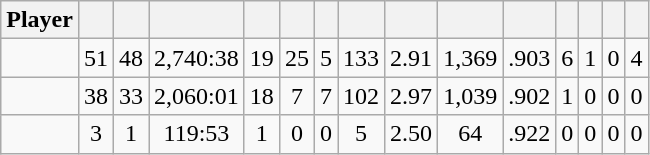<table class="wikitable sortable" style="text-align:center;">
<tr>
<th>Player</th>
<th></th>
<th></th>
<th></th>
<th></th>
<th></th>
<th></th>
<th></th>
<th></th>
<th></th>
<th></th>
<th></th>
<th></th>
<th></th>
<th></th>
</tr>
<tr>
<td></td>
<td>51</td>
<td>48</td>
<td>2,740:38</td>
<td>19</td>
<td>25</td>
<td>5</td>
<td>133</td>
<td>2.91</td>
<td>1,369</td>
<td>.903</td>
<td>6</td>
<td>1</td>
<td>0</td>
<td>4</td>
</tr>
<tr>
<td></td>
<td>38</td>
<td>33</td>
<td>2,060:01</td>
<td>18</td>
<td>7</td>
<td>7</td>
<td>102</td>
<td>2.97</td>
<td>1,039</td>
<td>.902</td>
<td>1</td>
<td>0</td>
<td>0</td>
<td>0</td>
</tr>
<tr>
<td></td>
<td>3</td>
<td>1</td>
<td>119:53</td>
<td>1</td>
<td>0</td>
<td>0</td>
<td>5</td>
<td>2.50</td>
<td>64</td>
<td>.922</td>
<td>0</td>
<td>0</td>
<td>0</td>
<td>0</td>
</tr>
</table>
